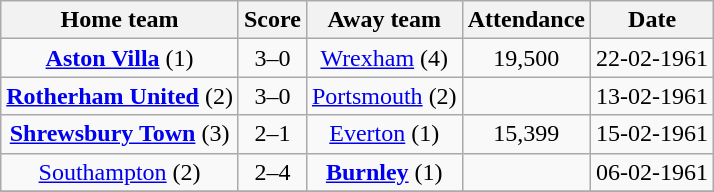<table class="wikitable" style="text-align: center">
<tr>
<th>Home team</th>
<th>Score</th>
<th>Away team</th>
<th>Attendance</th>
<th>Date</th>
</tr>
<tr>
<td><strong><a href='#'>Aston Villa</a></strong> (1)</td>
<td>3–0</td>
<td><a href='#'>Wrexham</a> (4)</td>
<td>19,500</td>
<td>22-02-1961</td>
</tr>
<tr>
<td><strong><a href='#'>Rotherham United</a></strong> (2)</td>
<td>3–0</td>
<td><a href='#'>Portsmouth</a> (2)</td>
<td></td>
<td>13-02-1961</td>
</tr>
<tr>
<td><strong><a href='#'>Shrewsbury Town</a></strong> (3)</td>
<td>2–1</td>
<td><a href='#'>Everton</a> (1)</td>
<td>15,399</td>
<td>15-02-1961</td>
</tr>
<tr>
<td><a href='#'>Southampton</a> (2)</td>
<td>2–4</td>
<td><strong><a href='#'>Burnley</a></strong> (1)</td>
<td></td>
<td>06-02-1961</td>
</tr>
<tr>
</tr>
</table>
